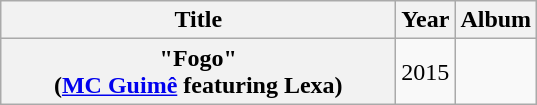<table class="wikitable plainrowheaders" style="text-align:center;">
<tr>
<th scope="col" rowspan="1" style="width:16em;">Title</th>
<th scope="col" rowspan="1">Year</th>
<th scope="col" rowspan="1">Album</th>
</tr>
<tr>
<th scope="row">"Fogo"<br><span> (<a href='#'>MC Guimê</a> featuring  Lexa)</span></th>
<td>2015</td>
<td></td>
</tr>
</table>
